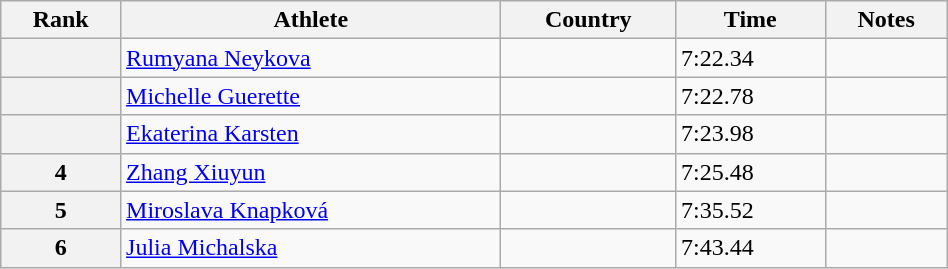<table class="wikitable sortable" width=50%>
<tr>
<th>Rank</th>
<th>Athlete</th>
<th>Country</th>
<th>Time</th>
<th>Notes</th>
</tr>
<tr>
<th></th>
<td><a href='#'>Rumyana Neykova</a></td>
<td></td>
<td>7:22.34</td>
<td></td>
</tr>
<tr>
<th></th>
<td><a href='#'>Michelle Guerette</a></td>
<td></td>
<td>7:22.78</td>
<td></td>
</tr>
<tr>
<th></th>
<td><a href='#'>Ekaterina Karsten</a></td>
<td></td>
<td>7:23.98</td>
<td></td>
</tr>
<tr>
<th>4</th>
<td><a href='#'>Zhang Xiuyun</a></td>
<td></td>
<td>7:25.48</td>
<td></td>
</tr>
<tr>
<th>5</th>
<td><a href='#'>Miroslava Knapková</a></td>
<td></td>
<td>7:35.52</td>
<td></td>
</tr>
<tr>
<th>6</th>
<td><a href='#'>Julia Michalska</a></td>
<td></td>
<td>7:43.44</td>
<td></td>
</tr>
</table>
